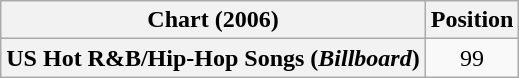<table class="wikitable plainrowheaders" style="text-align:center">
<tr>
<th scope="col">Chart (2006)</th>
<th scope="col">Position</th>
</tr>
<tr>
<th scope="row">US Hot R&B/Hip-Hop Songs (<em>Billboard</em>)</th>
<td>99</td>
</tr>
</table>
